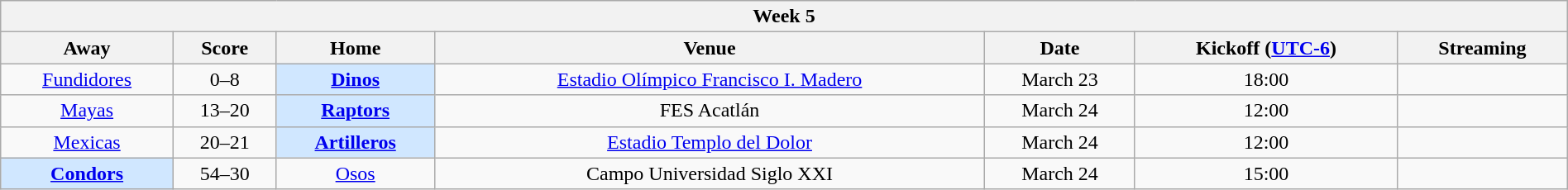<table class="wikitable mw-collapsible mw-collapsed" style="width:100%;">
<tr>
<th colspan="8">Week 5</th>
</tr>
<tr>
<th>Away</th>
<th>Score</th>
<th>Home</th>
<th>Venue</th>
<th>Date</th>
<th>Kickoff (<a href='#'>UTC-6</a>)</th>
<th>Streaming</th>
</tr>
<tr align="center">
<td><a href='#'>Fundidores</a></td>
<td>0–8</td>
<td bgcolor="#D0E7FF"><strong><a href='#'>Dinos</a></strong></td>
<td><a href='#'>Estadio Olímpico Francisco I. Madero</a></td>
<td>March 23</td>
<td>18:00</td>
<td>  </td>
</tr>
<tr align="center">
<td><a href='#'>Mayas</a></td>
<td>13–20</td>
<td bgcolor="#D0E7FF"><strong><a href='#'>Raptors</a></strong></td>
<td>FES Acatlán</td>
<td>March 24</td>
<td>12:00</td>
<td></td>
</tr>
<tr align="center">
<td><a href='#'>Mexicas</a></td>
<td>20–21</td>
<td bgcolor="#D0E7FF"><strong><a href='#'>Artilleros</a></strong></td>
<td><a href='#'>Estadio Templo del Dolor</a></td>
<td>March 24</td>
<td>12:00</td>
<td>   </td>
</tr>
<tr align="center">
<td bgcolor="#D0E7FF"><strong><a href='#'>Condors</a></strong></td>
<td>54–30</td>
<td><a href='#'>Osos</a></td>
<td>Campo Universidad Siglo XXI</td>
<td>March 24</td>
<td>15:00</td>
<td>  </td>
</tr>
</table>
